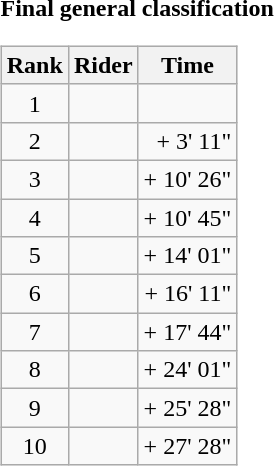<table>
<tr>
<td><strong>Final general classification</strong><br><table class="wikitable">
<tr>
<th scope="col">Rank</th>
<th scope="col">Rider</th>
<th scope="col">Time</th>
</tr>
<tr>
<td style="text-align:center;">1</td>
<td></td>
<td style="text-align:right;"></td>
</tr>
<tr>
<td style="text-align:center;">2</td>
<td></td>
<td style="text-align:right;">+ 3' 11"</td>
</tr>
<tr>
<td style="text-align:center;">3</td>
<td></td>
<td style="text-align:right;">+ 10' 26"</td>
</tr>
<tr>
<td style="text-align:center;">4</td>
<td></td>
<td style="text-align:right;">+ 10' 45"</td>
</tr>
<tr>
<td style="text-align:center;">5</td>
<td></td>
<td style="text-align:right;">+ 14' 01"</td>
</tr>
<tr>
<td style="text-align:center;">6</td>
<td></td>
<td style="text-align:right;">+ 16' 11"</td>
</tr>
<tr>
<td style="text-align:center;">7</td>
<td></td>
<td style="text-align:right;">+ 17' 44"</td>
</tr>
<tr>
<td style="text-align:center;">8</td>
<td></td>
<td style="text-align:right;">+ 24' 01"</td>
</tr>
<tr>
<td style="text-align:center;">9</td>
<td></td>
<td style="text-align:right;">+ 25' 28"</td>
</tr>
<tr>
<td style="text-align:center;">10</td>
<td></td>
<td style="text-align:right;">+ 27' 28"</td>
</tr>
</table>
</td>
</tr>
</table>
